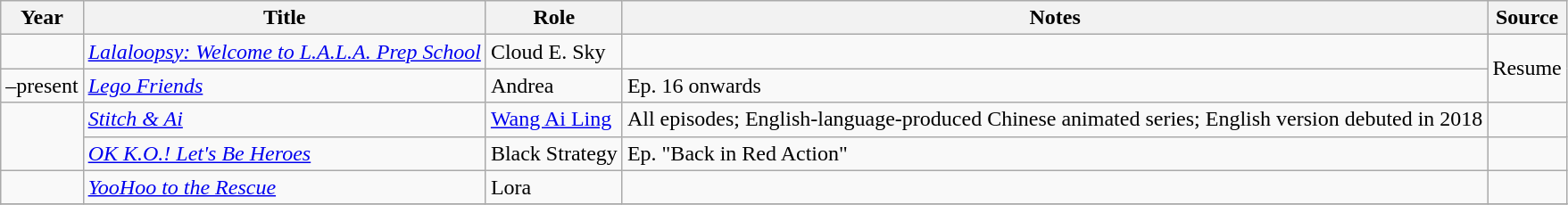<table class="wikitable sortable plainrowheaders">
<tr>
<th>Year</th>
<th>Title</th>
<th>Role</th>
<th class="unsortable">Notes</th>
<th class="unsortable">Source</th>
</tr>
<tr>
<td></td>
<td><em><a href='#'>Lalaloopsy: Welcome to L.A.L.A. Prep School</a></em></td>
<td>Cloud E. Sky</td>
<td> </td>
<td rowspan="2">Resume</td>
</tr>
<tr>
<td>–present</td>
<td><em><a href='#'>Lego Friends</a></em></td>
<td>Andrea</td>
<td>Ep. 16 onwards</td>
</tr>
<tr>
<td rowspan="2"></td>
<td><em><a href='#'>Stitch & Ai</a></em></td>
<td><a href='#'>Wang Ai Ling</a></td>
<td>All episodes; English-language-produced Chinese animated series; English version debuted in 2018</td>
<td></td>
</tr>
<tr>
<td><em><a href='#'>OK K.O.! Let's Be Heroes</a></em></td>
<td>Black Strategy</td>
<td>Ep. "Back in Red Action"</td>
<td></td>
</tr>
<tr>
<td></td>
<td><em><a href='#'>YooHoo to the Rescue</a></em></td>
<td>Lora</td>
<td></td>
<td></td>
</tr>
<tr>
</tr>
</table>
